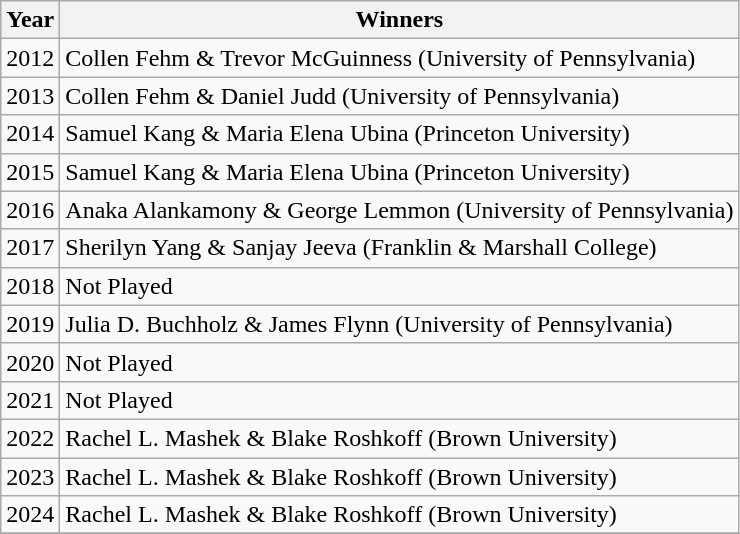<table class="wikitable">
<tr>
<th>Year</th>
<th>Winners</th>
</tr>
<tr>
<td>2012</td>
<td>Collen Fehm & Trevor McGuinness (University of Pennsylvania)</td>
</tr>
<tr>
<td>2013</td>
<td>Collen Fehm & Daniel Judd (University of Pennsylvania)</td>
</tr>
<tr>
<td>2014</td>
<td>Samuel Kang & Maria Elena Ubina (Princeton University)</td>
</tr>
<tr>
<td>2015</td>
<td>Samuel Kang & Maria Elena Ubina (Princeton University)</td>
</tr>
<tr>
<td>2016</td>
<td>Anaka Alankamony & George Lemmon (University of Pennsylvania)</td>
</tr>
<tr>
<td>2017</td>
<td>Sherilyn Yang & Sanjay Jeeva (Franklin & Marshall College)</td>
</tr>
<tr>
<td>2018</td>
<td>Not Played</td>
</tr>
<tr>
<td>2019</td>
<td>Julia D. Buchholz & James Flynn (University of Pennsylvania)</td>
</tr>
<tr>
<td>2020</td>
<td>Not Played</td>
</tr>
<tr>
<td>2021</td>
<td>Not Played</td>
</tr>
<tr>
<td>2022</td>
<td>Rachel L. Mashek & Blake Roshkoff (Brown University)</td>
</tr>
<tr>
<td>2023</td>
<td>Rachel L. Mashek & Blake Roshkoff (Brown University)</td>
</tr>
<tr>
<td>2024</td>
<td>Rachel L. Mashek & Blake Roshkoff (Brown University)</td>
</tr>
<tr>
</tr>
</table>
